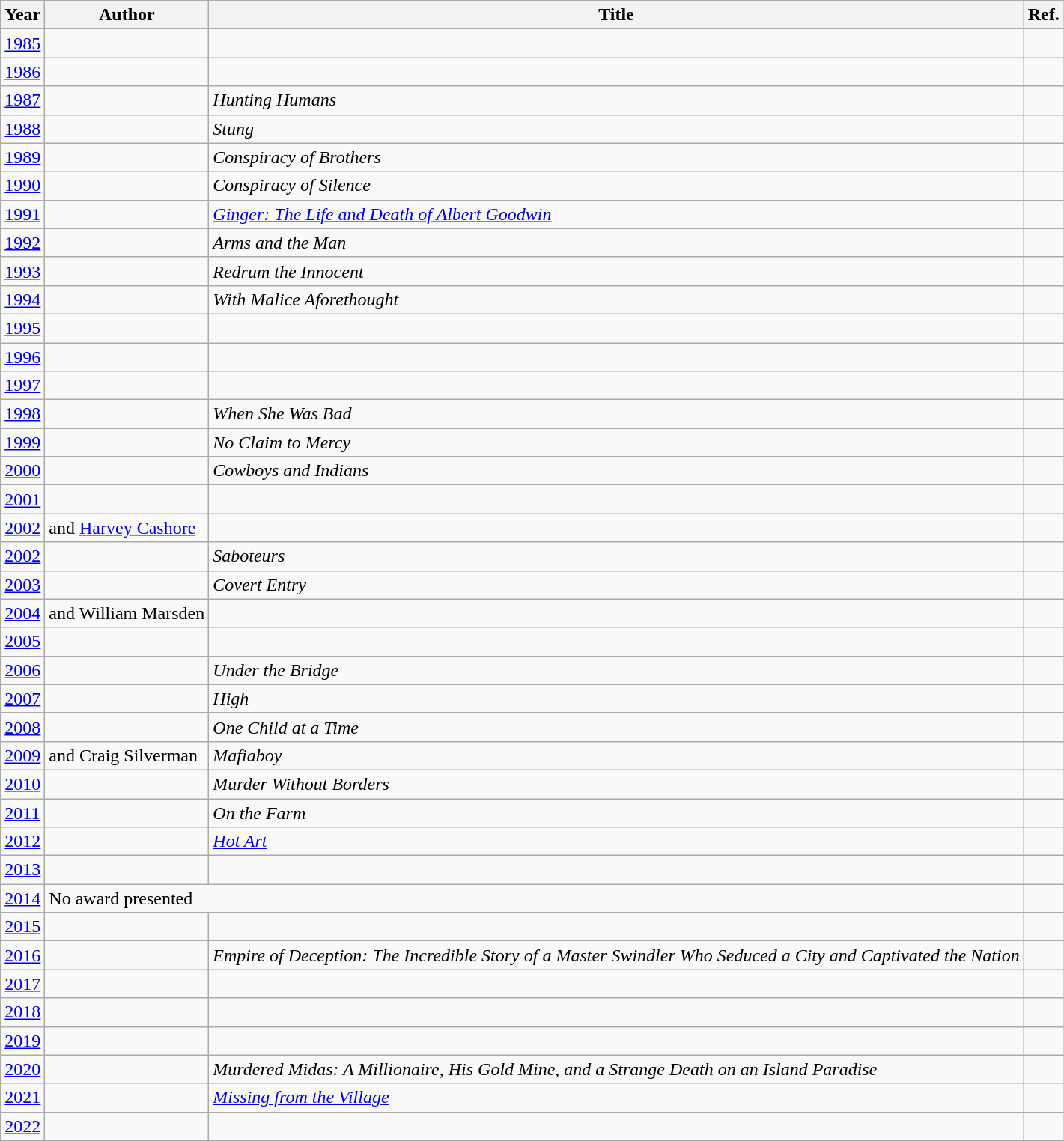<table class="wikitable sortable mw-collapsible">
<tr>
<th>Year</th>
<th>Author</th>
<th>Title</th>
<th>Ref.</th>
</tr>
<tr>
<td><a href='#'>1985</a></td>
<td></td>
<td><em></em></td>
<td></td>
</tr>
<tr>
<td><a href='#'>1986</a></td>
<td></td>
<td><em></em></td>
<td></td>
</tr>
<tr>
<td><a href='#'>1987</a></td>
<td></td>
<td><em>Hunting Humans</em></td>
<td></td>
</tr>
<tr>
<td><a href='#'>1988</a></td>
<td></td>
<td><em>Stung</em></td>
<td></td>
</tr>
<tr>
<td><a href='#'>1989</a></td>
<td></td>
<td><em>Conspiracy of Brothers</em></td>
<td></td>
</tr>
<tr>
<td><a href='#'>1990</a></td>
<td></td>
<td><em>Conspiracy of Silence</em></td>
<td></td>
</tr>
<tr>
<td><a href='#'>1991</a></td>
<td></td>
<td><em><a href='#'>Ginger: The Life and Death of Albert Goodwin</a></em></td>
<td></td>
</tr>
<tr>
<td><a href='#'>1992</a></td>
<td></td>
<td><em>Arms and the Man</em></td>
<td></td>
</tr>
<tr>
<td><a href='#'>1993</a></td>
<td></td>
<td><em>Redrum the Innocent</em></td>
<td></td>
</tr>
<tr>
<td><a href='#'>1994</a></td>
<td></td>
<td><em>With Malice Aforethought</em></td>
<td></td>
</tr>
<tr>
<td><a href='#'>1995</a></td>
<td></td>
<td><em></em></td>
<td></td>
</tr>
<tr>
<td><a href='#'>1996</a></td>
<td></td>
<td><em></em></td>
<td></td>
</tr>
<tr>
<td><a href='#'>1997</a></td>
<td></td>
<td><em></em></td>
<td></td>
</tr>
<tr>
<td><a href='#'>1998</a></td>
<td></td>
<td><em>When She Was Bad</em></td>
<td></td>
</tr>
<tr>
<td><a href='#'>1999</a></td>
<td></td>
<td><em>No Claim to Mercy</em></td>
<td></td>
</tr>
<tr>
<td><a href='#'>2000</a></td>
<td></td>
<td><em>Cowboys and Indians</em></td>
<td></td>
</tr>
<tr>
<td><a href='#'>2001</a></td>
<td></td>
<td><em></em></td>
<td></td>
</tr>
<tr>
<td><a href='#'>2002</a></td>
<td> and <a href='#'>Harvey Cashore</a></td>
<td><em></em></td>
<td></td>
</tr>
<tr>
<td><a href='#'>2002</a></td>
<td></td>
<td><em>Saboteurs</em></td>
<td></td>
</tr>
<tr>
<td><a href='#'>2003</a></td>
<td></td>
<td><em>Covert Entry</em></td>
<td></td>
</tr>
<tr>
<td><a href='#'>2004</a></td>
<td> and William Marsden</td>
<td><em></em></td>
<td></td>
</tr>
<tr>
<td><a href='#'>2005</a></td>
<td></td>
<td><em></em></td>
<td></td>
</tr>
<tr>
<td><a href='#'>2006</a></td>
<td></td>
<td><em>Under the Bridge</em></td>
<td></td>
</tr>
<tr>
<td><a href='#'>2007</a></td>
<td></td>
<td><em>High</em></td>
<td></td>
</tr>
<tr>
<td><a href='#'>2008</a></td>
<td></td>
<td><em>One Child at a Time</em></td>
<td></td>
</tr>
<tr>
<td><a href='#'>2009</a></td>
<td> and Craig Silverman</td>
<td><em>Mafiaboy</em></td>
<td></td>
</tr>
<tr>
<td><a href='#'>2010</a></td>
<td></td>
<td><em>Murder Without Borders</em></td>
<td></td>
</tr>
<tr>
<td><a href='#'>2011</a></td>
<td></td>
<td><em>On the Farm</em></td>
<td></td>
</tr>
<tr>
<td><a href='#'>2012</a></td>
<td></td>
<td><em><a href='#'>Hot Art</a></em></td>
<td></td>
</tr>
<tr>
<td><a href='#'>2013</a></td>
<td></td>
<td></td>
<td></td>
</tr>
<tr>
<td><a href='#'>2014</a></td>
<td colspan="2">No award presented</td>
<td></td>
</tr>
<tr>
<td><a href='#'>2015</a></td>
<td></td>
<td><em></em></td>
<td></td>
</tr>
<tr>
<td><a href='#'>2016</a></td>
<td></td>
<td><em>Empire of Deception: The Incredible Story of a Master Swindler Who Seduced a City and Captivated the Nation</em></td>
<td></td>
</tr>
<tr>
<td><a href='#'>2017</a></td>
<td></td>
<td></td>
<td></td>
</tr>
<tr>
<td><a href='#'>2018</a></td>
<td></td>
<td><em></em></td>
<td></td>
</tr>
<tr>
<td><a href='#'>2019</a></td>
<td></td>
<td><em></em></td>
<td></td>
</tr>
<tr>
<td><a href='#'>2020</a></td>
<td></td>
<td><em>Murdered Midas: A Millionaire, His Gold Mine, and a Strange Death on an Island Paradise</em></td>
<td></td>
</tr>
<tr>
<td><a href='#'>2021</a></td>
<td></td>
<td><em><a href='#'>Missing from the Village</a></em></td>
<td></td>
</tr>
<tr>
<td><a href='#'>2022</a></td>
<td></td>
<td><em></em></td>
<td></td>
</tr>
</table>
